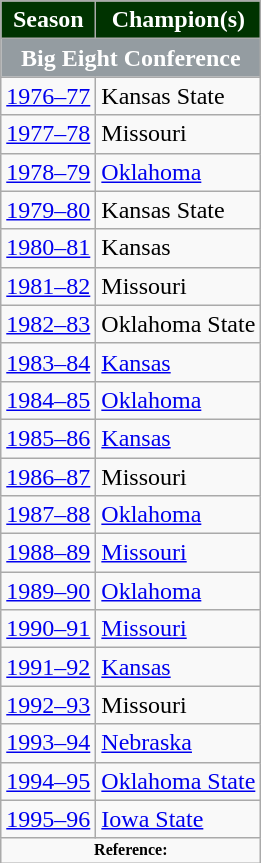<table class="wikitable">
<tr>
<th style="background:#003300;color:white;">Season</th>
<th style="background:#003300;color:white;">Champion(s)</th>
</tr>
<tr>
<th colspan="2" style="background:#949CA1;color:white;"><strong>Big Eight Conference</strong></th>
</tr>
<tr>
<td><a href='#'>1976–77</a></td>
<td>Kansas State</td>
</tr>
<tr>
<td><a href='#'>1977–78</a></td>
<td>Missouri</td>
</tr>
<tr>
<td><a href='#'>1978–79</a></td>
<td><a href='#'>Oklahoma</a></td>
</tr>
<tr>
<td><a href='#'>1979–80</a></td>
<td>Kansas State</td>
</tr>
<tr>
<td><a href='#'>1980–81</a></td>
<td>Kansas</td>
</tr>
<tr>
<td><a href='#'>1981–82</a></td>
<td>Missouri</td>
</tr>
<tr>
<td><a href='#'>1982–83</a></td>
<td>Oklahoma State</td>
</tr>
<tr>
<td><a href='#'>1983–84</a></td>
<td><a href='#'>Kansas</a></td>
</tr>
<tr>
<td><a href='#'>1984–85</a></td>
<td><a href='#'>Oklahoma</a></td>
</tr>
<tr>
<td><a href='#'>1985–86</a></td>
<td><a href='#'>Kansas</a></td>
</tr>
<tr>
<td><a href='#'>1986–87</a></td>
<td>Missouri</td>
</tr>
<tr>
<td><a href='#'>1987–88</a></td>
<td><a href='#'>Oklahoma</a></td>
</tr>
<tr>
<td><a href='#'>1988–89</a></td>
<td><a href='#'>Missouri</a></td>
</tr>
<tr>
<td><a href='#'>1989–90</a></td>
<td><a href='#'>Oklahoma</a></td>
</tr>
<tr>
<td><a href='#'>1990–91</a></td>
<td><a href='#'>Missouri</a></td>
</tr>
<tr>
<td><a href='#'>1991–92</a></td>
<td><a href='#'>Kansas</a></td>
</tr>
<tr>
<td><a href='#'>1992–93</a></td>
<td>Missouri</td>
</tr>
<tr>
<td><a href='#'>1993–94</a></td>
<td><a href='#'>Nebraska</a></td>
</tr>
<tr>
<td><a href='#'>1994–95</a></td>
<td><a href='#'>Oklahoma State</a></td>
</tr>
<tr>
<td><a href='#'>1995–96</a></td>
<td><a href='#'>Iowa State</a></td>
</tr>
<tr>
<td colspan="2"  style="font-size:8pt; text-align:center;"><strong>Reference:</strong></td>
</tr>
</table>
